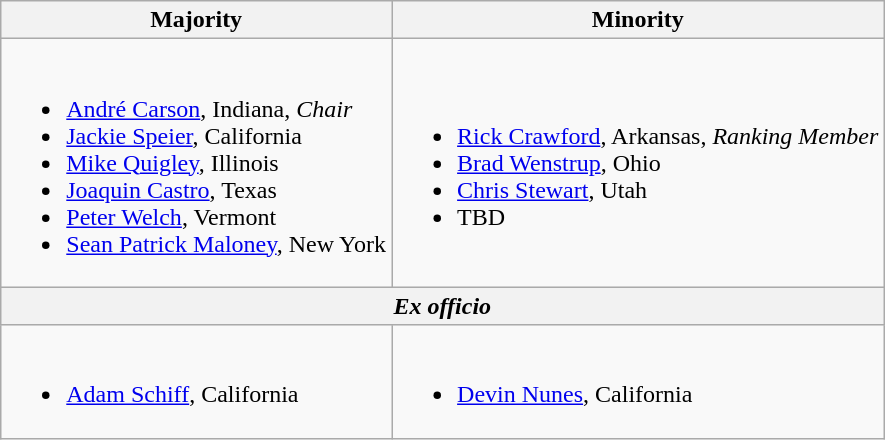<table class=wikitable>
<tr>
<th>Majority</th>
<th>Minority</th>
</tr>
<tr>
<td><br><ul><li><a href='#'>André Carson</a>, Indiana, <em>Chair</em></li><li><a href='#'>Jackie Speier</a>, California</li><li><a href='#'>Mike Quigley</a>, Illinois</li><li><a href='#'>Joaquin Castro</a>, Texas</li><li><a href='#'>Peter Welch</a>, Vermont</li><li><a href='#'>Sean Patrick Maloney</a>, New York</li></ul></td>
<td><br><ul><li><a href='#'>Rick Crawford</a>, Arkansas, <em>Ranking Member</em></li><li><a href='#'>Brad Wenstrup</a>, Ohio</li><li><a href='#'> Chris Stewart</a>, Utah</li><li>TBD</li></ul></td>
</tr>
<tr>
<th colspan=2><em>Ex officio</em></th>
</tr>
<tr>
<td><br><ul><li><a href='#'>Adam Schiff</a>, California</li></ul></td>
<td><br><ul><li><a href='#'>Devin Nunes</a>, California</li></ul></td>
</tr>
</table>
